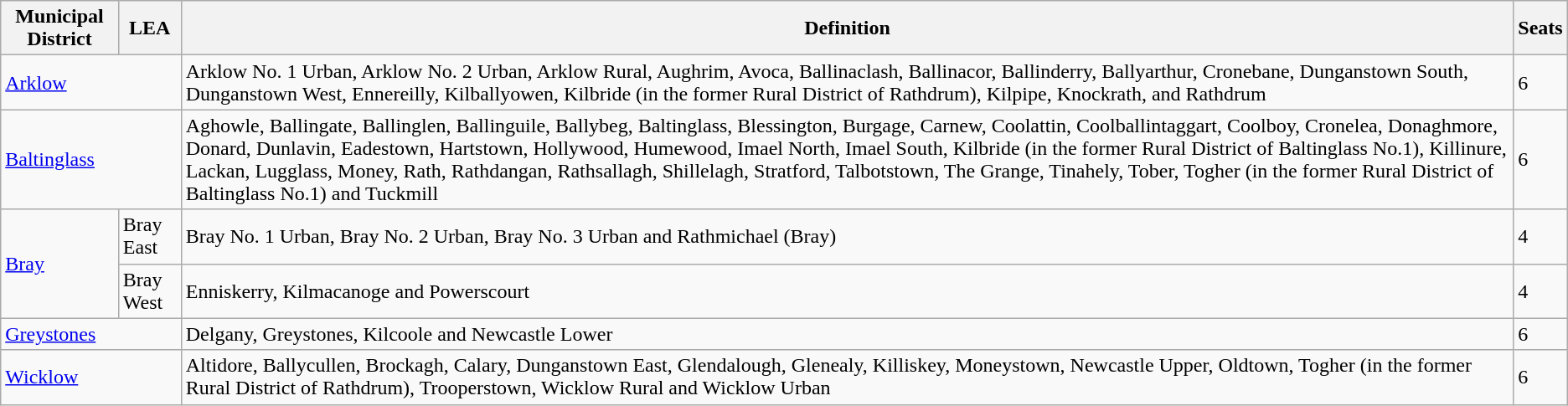<table class="wikitable">
<tr>
<th>Municipal District</th>
<th>LEA</th>
<th>Definition</th>
<th>Seats</th>
</tr>
<tr>
<td colspan=2><a href='#'>Arklow</a></td>
<td>Arklow No. 1 Urban, Arklow No. 2 Urban, Arklow Rural, Aughrim, Avoca, Ballinaclash, Ballinacor, Ballinderry, Ballyarthur, Cronebane, Dunganstown South, Dunganstown West, Ennereilly, Kilballyowen, Kilbride (in the former Rural District of Rathdrum), Kilpipe, Knockrath, and Rathdrum</td>
<td>6</td>
</tr>
<tr>
<td colspan=2><a href='#'>Baltinglass</a></td>
<td>Aghowle, Ballingate, Ballinglen, Ballinguile, Ballybeg, Baltinglass, Blessington, Burgage, Carnew, Coolattin, Coolballintaggart, Coolboy, Cronelea, Donaghmore, Donard, Dunlavin, Eadestown, Hartstown, Hollywood, Humewood, Imael North, Imael South, Kilbride (in the former Rural District of Baltinglass No.1), Killinure, Lackan, Lugglass, Money, Rath, Rathdangan, Rathsallagh, Shillelagh, Stratford, Talbotstown, The Grange, Tinahely, Tober, Togher (in the former Rural District of Baltinglass No.1) and Tuckmill</td>
<td>6</td>
</tr>
<tr>
<td rowspan=2><a href='#'>Bray</a></td>
<td>Bray East</td>
<td>Bray No. 1 Urban, Bray No. 2 Urban, Bray No. 3 Urban and Rathmichael (Bray)</td>
<td>4</td>
</tr>
<tr>
<td>Bray West</td>
<td>Enniskerry, Kilmacanoge and Powerscourt</td>
<td>4</td>
</tr>
<tr>
<td colspan=2><a href='#'>Greystones</a></td>
<td>Delgany, Greystones, Kilcoole and Newcastle Lower</td>
<td>6</td>
</tr>
<tr>
<td colspan=2><a href='#'>Wicklow</a></td>
<td>Altidore, Ballycullen, Brockagh, Calary, Dunganstown East, Glendalough, Glenealy, Killiskey, Moneystown, Newcastle Upper, Oldtown, Togher (in the former Rural District of Rathdrum), Trooperstown, Wicklow Rural and Wicklow Urban</td>
<td>6</td>
</tr>
</table>
